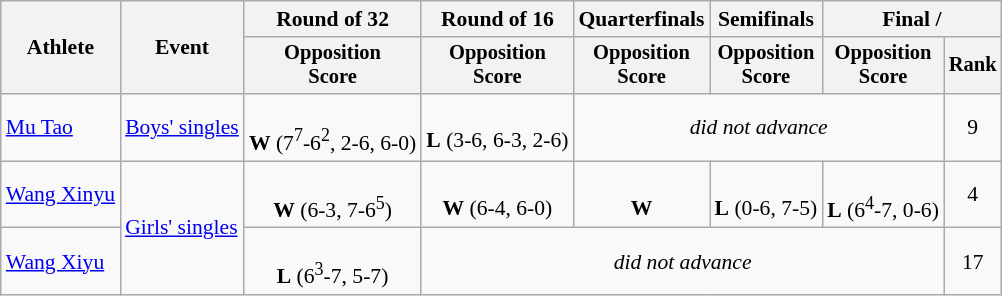<table class=wikitable style="font-size:90%">
<tr>
<th rowspan=2>Athlete</th>
<th rowspan=2>Event</th>
<th>Round of 32</th>
<th>Round of 16</th>
<th>Quarterfinals</th>
<th>Semifinals</th>
<th colspan=2>Final / </th>
</tr>
<tr style="font-size:95%">
<th>Opposition<br>Score</th>
<th>Opposition<br>Score</th>
<th>Opposition<br>Score</th>
<th>Opposition<br>Score</th>
<th>Opposition<br>Score</th>
<th>Rank</th>
</tr>
<tr align=center>
<td align=left><a href='#'>Mu Tao</a></td>
<td align=left><a href='#'>Boys' singles</a></td>
<td><br><strong>W</strong> (7<sup>7</sup>-6<sup>2</sup>, 2-6, 6-0)</td>
<td><br><strong>L</strong> (3-6, 6-3, 2-6)</td>
<td colspan=3><em>did not advance</em></td>
<td>9</td>
</tr>
<tr align=center>
<td align=left><a href='#'>Wang Xinyu</a></td>
<td rowspan=2 align=left><a href='#'>Girls' singles</a></td>
<td><br><strong>W</strong> (6-3, 7-6<sup>5</sup>)</td>
<td><br><strong>W</strong> (6-4, 6-0)</td>
<td><br><strong>W</strong> </td>
<td><br><strong>L</strong> (0-6, 7-5)</td>
<td><br><strong>L</strong> (6<sup>4</sup>-7, 0-6)</td>
<td>4</td>
</tr>
<tr align=center>
<td align=left><a href='#'>Wang Xiyu</a></td>
<td><br><strong>L</strong> (6<sup>3</sup>-7, 5-7)</td>
<td colspan=4><em>did not advance</em></td>
<td>17</td>
</tr>
</table>
